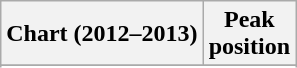<table class="wikitable sortable plainrowheaders" style="text-align:center">
<tr>
<th scope="col">Chart (2012–2013)</th>
<th scope="col">Peak<br>position</th>
</tr>
<tr>
</tr>
<tr>
</tr>
<tr>
</tr>
</table>
